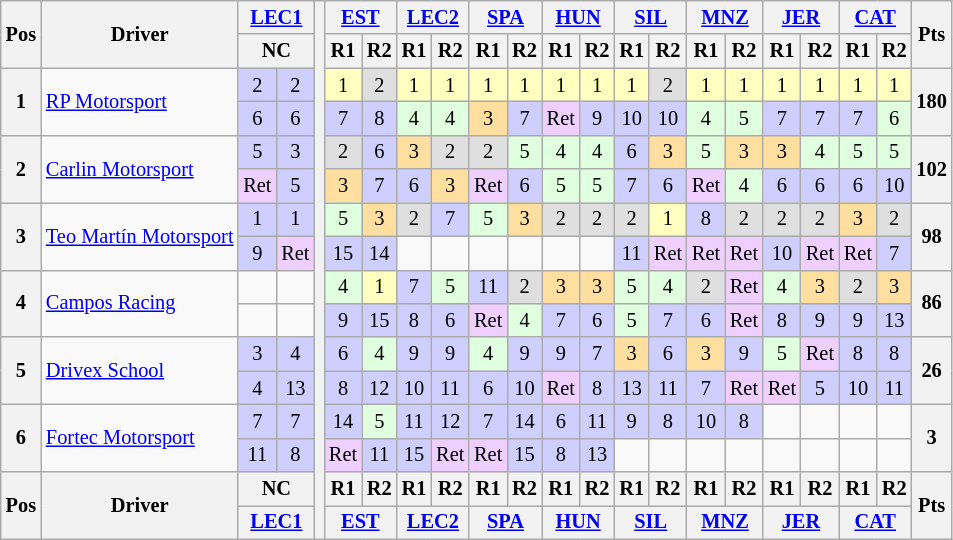<table class="wikitable" style="font-size: 85%; text-align:center">
<tr valign="top">
<th rowspan="2" valign="middle">Pos</th>
<th rowspan="2" valign="middle">Driver</th>
<th colspan=2><a href='#'>LEC1</a><br></th>
<th rowspan="16"></th>
<th colspan=2><a href='#'>EST</a><br></th>
<th colspan=2><a href='#'>LEC2</a><br></th>
<th colspan=2><a href='#'>SPA</a><br></th>
<th colspan=2><a href='#'>HUN</a><br></th>
<th colspan=2><a href='#'>SIL</a><br></th>
<th colspan=2><a href='#'>MNZ</a><br></th>
<th colspan=2><a href='#'>JER</a><br></th>
<th colspan=2><a href='#'>CAT</a><br></th>
<th rowspan="2" valign="middle">Pts</th>
</tr>
<tr>
<th colspan="2">NC</th>
<th>R1</th>
<th>R2</th>
<th>R1</th>
<th>R2</th>
<th>R1</th>
<th>R2</th>
<th>R1</th>
<th>R2</th>
<th>R1</th>
<th>R2</th>
<th>R1</th>
<th>R2</th>
<th>R1</th>
<th>R2</th>
<th>R1</th>
<th>R2</th>
</tr>
<tr>
<th rowspan=2>1</th>
<td align=left rowspan=2> <a href='#'>RP Motorsport</a></td>
<td style="background:#CFCFFF;">2</td>
<td style="background:#CFCFFF;">2</td>
<td style="background:#FFFFBF;">1</td>
<td style="background:#DFDFDF;">2</td>
<td style="background:#FFFFBF;">1</td>
<td style="background:#FFFFBF;">1</td>
<td style="background:#FFFFBF;">1</td>
<td style="background:#FFFFBF;">1</td>
<td style="background:#FFFFBF;">1</td>
<td style="background:#FFFFBF;">1</td>
<td style="background:#FFFFBF;">1</td>
<td style="background:#DFDFDF;">2</td>
<td style="background:#FFFFBF;">1</td>
<td style="background:#FFFFBF;">1</td>
<td style="background:#FFFFBF;">1</td>
<td style="background:#FFFFBF;">1</td>
<td style="background:#FFFFBF;">1</td>
<td style="background:#FFFFBF;">1</td>
<th rowspan=2>180</th>
</tr>
<tr>
<td style="background:#CFCFFF;">6</td>
<td style="background:#CFCFFF;">6</td>
<td style="background:#CFCFFF;">7</td>
<td style="background:#CFCFFF;">8</td>
<td style="background:#DFFFDF;">4</td>
<td style="background:#DFFFDF;">4</td>
<td style="background:#FFDF9F;">3</td>
<td style="background:#CFCFFF;">7</td>
<td style="background:#EFCFFF;">Ret</td>
<td style="background:#CFCFFF;">9</td>
<td style="background:#CFCFFF;">10</td>
<td style="background:#CFCFFF;">10</td>
<td style="background:#DFFFDF;">4</td>
<td style="background:#DFFFDF;">5</td>
<td style="background:#CFCFFF;">7</td>
<td style="background:#CFCFFF;">7</td>
<td style="background:#CFCFFF;">7</td>
<td style="background:#DFFFDF;">6</td>
</tr>
<tr>
<th rowspan=2>2</th>
<td align=left rowspan=2> <a href='#'>Carlin Motorsport</a></td>
<td style="background:#CFCFFF;">5</td>
<td style="background:#CFCFFF;">3</td>
<td style="background:#DFDFDF;">2</td>
<td style="background:#CFCFFF;">6</td>
<td style="background:#FFDF9F;">3</td>
<td style="background:#DFDFDF;">2</td>
<td style="background:#DFDFDF;">2</td>
<td style="background:#DFFFDF;">5</td>
<td style="background:#DFFFDF;">4</td>
<td style="background:#DFFFDF;">4</td>
<td style="background:#CFCFFF;">6</td>
<td style="background:#FFDF9F;">3</td>
<td style="background:#DFFFDF;">5</td>
<td style="background:#FFDF9F;">3</td>
<td style="background:#FFDF9F;">3</td>
<td style="background:#DFFFDF;">4</td>
<td style="background:#DFFFDF;">5</td>
<td style="background:#DFFFDF;">5</td>
<th rowspan=2>102</th>
</tr>
<tr>
<td style="background:#EFCFFF;">Ret</td>
<td style="background:#CFCFFF;">5</td>
<td style="background:#FFDF9F;">3</td>
<td style="background:#CFCFFF;">7</td>
<td style="background:#CFCFFF;">6</td>
<td style="background:#FFDF9F;">3</td>
<td style="background:#EFCFFF;">Ret</td>
<td style="background:#CFCFFF;">6</td>
<td style="background:#DFFFDF;">5</td>
<td style="background:#DFFFDF;">5</td>
<td style="background:#CFCFFF;">7</td>
<td style="background:#CFCFFF;">6</td>
<td style="background:#EFCFFF;">Ret</td>
<td style="background:#DFFFDF;">4</td>
<td style="background:#CFCFFF;">6</td>
<td style="background:#CFCFFF;">6</td>
<td style="background:#CFCFFF;">6</td>
<td style="background:#CFCFFF;">10</td>
</tr>
<tr>
<th rowspan=2>3</th>
<td align=left rowspan=2 nowrap> <a href='#'>Teo Martín Motorsport</a></td>
<td style="background:#CFCFFF;">1</td>
<td style="background:#CFCFFF;">1</td>
<td style="background:#DFFFDF;">5</td>
<td style="background:#FFDF9F;">3</td>
<td style="background:#DFDFDF;">2</td>
<td style="background:#CFCFFF;">7</td>
<td style="background:#DFFFDF;">5</td>
<td style="background:#FFDF9F;">3</td>
<td style="background:#DFDFDF;">2</td>
<td style="background:#DFDFDF;">2</td>
<td style="background:#DFDFDF;">2</td>
<td style="background:#FFFFBF;">1</td>
<td style="background:#CFCFFF;">8</td>
<td style="background:#DFDFDF;">2</td>
<td style="background:#DFDFDF;">2</td>
<td style="background:#DFDFDF;">2</td>
<td style="background:#FFDF9F;">3</td>
<td style="background:#DFDFDF;">2</td>
<th rowspan=2>98</th>
</tr>
<tr>
<td style="background:#CFCFFF;">9</td>
<td style="background:#EFCFFF;">Ret</td>
<td style="background:#CFCFFF;">15</td>
<td style="background:#CFCFFF;">14</td>
<td></td>
<td></td>
<td></td>
<td></td>
<td></td>
<td></td>
<td style="background:#CFCFFF;">11</td>
<td style="background:#EFCFFF;">Ret</td>
<td style="background:#EFCFFF;">Ret</td>
<td style="background:#EFCFFF;">Ret</td>
<td style="background:#CFCFFF;">10</td>
<td style="background:#EFCFFF;">Ret</td>
<td style="background:#EFCFFF;">Ret</td>
<td style="background:#CFCFFF;">7</td>
</tr>
<tr>
<th rowspan=2>4</th>
<td align=left rowspan=2> <a href='#'>Campos Racing</a></td>
<td style="background:#;"></td>
<td style="background:#;"></td>
<td style="background:#DFFFDF;">4</td>
<td style="background:#FFFFBF;">1</td>
<td style="background:#CFCFFF;">7</td>
<td style="background:#DFFFDF;">5</td>
<td style="background:#CFCFFF;">11</td>
<td style="background:#DFDFDF;">2</td>
<td style="background:#FFDF9F;">3</td>
<td style="background:#FFDF9F;">3</td>
<td style="background:#DFFFDF;">5</td>
<td style="background:#DFFFDF;">4</td>
<td style="background:#DFDFDF;">2</td>
<td style="background:#EFCFFF;">Ret</td>
<td style="background:#DFFFDF;">4</td>
<td style="background:#FFDF9F;">3</td>
<td style="background:#DFDFDF;">2</td>
<td style="background:#FFDF9F;">3</td>
<th rowspan=2>86</th>
</tr>
<tr>
<td style="background:#;"></td>
<td style="background:#;"></td>
<td style="background:#CFCFFF;">9</td>
<td style="background:#CFCFFF;">15</td>
<td style="background:#CFCFFF;">8</td>
<td style="background:#CFCFFF;">6</td>
<td style="background:#EFCFFF;">Ret</td>
<td style="background:#DFFFDF;">4</td>
<td style="background:#CFCFFF;">7</td>
<td style="background:#CFCFFF;">6</td>
<td style="background:#DFFFDF;">5</td>
<td style="background:#CFCFFF;">7</td>
<td style="background:#CFCFFF;">6</td>
<td style="background:#EFCFFF;">Ret</td>
<td style="background:#CFCFFF;">8</td>
<td style="background:#CFCFFF;">9</td>
<td style="background:#CFCFFF;">9</td>
<td style="background:#CFCFFF;">13</td>
</tr>
<tr>
<th rowspan=2>5</th>
<td align=left rowspan=2> <a href='#'>Drivex School</a></td>
<td style="background:#CFCFFF;">3</td>
<td style="background:#CFCFFF;">4</td>
<td style="background:#CFCFFF;">6</td>
<td style="background:#DFFFDF;">4</td>
<td style="background:#CFCFFF;">9</td>
<td style="background:#CFCFFF;">9</td>
<td style="background:#DFFFDF;">4</td>
<td style="background:#CFCFFF;">9</td>
<td style="background:#CFCFFF;">9</td>
<td style="background:#CFCFFF;">7</td>
<td style="background:#FFDF9F;">3</td>
<td style="background:#CFCFFF;">6</td>
<td style="background:#FFDF9F;">3</td>
<td style="background:#CFCFFF;">9</td>
<td style="background:#DFFFDF;">5</td>
<td style="background:#EFCFFF;">Ret</td>
<td style="background:#CFCFFF;">8</td>
<td style="background:#CFCFFF;">8</td>
<th rowspan=2>26</th>
</tr>
<tr>
<td style="background:#CFCFFF;">4</td>
<td style="background:#CFCFFF;">13</td>
<td style="background:#CFCFFF;">8</td>
<td style="background:#CFCFFF;">12</td>
<td style="background:#CFCFFF;">10</td>
<td style="background:#CFCFFF;">11</td>
<td style="background:#CFCFFF;">6</td>
<td style="background:#CFCFFF;">10</td>
<td style="background:#EFCFFF;">Ret</td>
<td style="background:#CFCFFF;">8</td>
<td style="background:#CFCFFF;">13</td>
<td style="background:#CFCFFF;">11</td>
<td style="background:#CFCFFF;">7</td>
<td style="background:#EFCFFF;">Ret</td>
<td style="background:#EFCFFF;">Ret</td>
<td style="background:#CFCFFF;">5</td>
<td style="background:#CFCFFF;">10</td>
<td style="background:#CFCFFF;">11</td>
</tr>
<tr>
<th rowspan=2>6</th>
<td align=left rowspan=2> <a href='#'>Fortec Motorsport</a></td>
<td style="background:#CFCFFF;">7</td>
<td style="background:#CFCFFF;">7</td>
<td style="background:#CFCFFF;">14</td>
<td style="background:#DFFFDF;">5</td>
<td style="background:#CFCFFF;">11</td>
<td style="background:#CFCFFF;">12</td>
<td style="background:#CFCFFF;">7</td>
<td style="background:#CFCFFF;">14</td>
<td style="background:#CFCFFF;">6</td>
<td style="background:#CFCFFF;">11</td>
<td style="background:#CFCFFF;">9</td>
<td style="background:#CFCFFF;">8</td>
<td style="background:#CFCFFF;">10</td>
<td style="background:#CFCFFF;">8</td>
<td></td>
<td></td>
<td></td>
<td></td>
<th rowspan=2>3</th>
</tr>
<tr>
<td style="background:#CFCFFF;">11</td>
<td style="background:#CFCFFF;">8</td>
<td style="background:#EFCFFF;">Ret</td>
<td style="background:#CFCFFF;">11</td>
<td style="background:#CFCFFF;">15</td>
<td style="background:#EFCFFF;">Ret</td>
<td style="background:#EFCFFF;">Ret</td>
<td style="background:#CFCFFF;">15</td>
<td style="background:#CFCFFF;">8</td>
<td style="background:#CFCFFF;">13</td>
<td></td>
<td></td>
<td></td>
<td></td>
<td></td>
<td></td>
<td></td>
<td></td>
</tr>
<tr>
<th rowspan="2">Pos</th>
<th rowspan="2">Driver</th>
<th colspan="2">NC</th>
<th>R1</th>
<th>R2</th>
<th>R1</th>
<th>R2</th>
<th>R1</th>
<th>R2</th>
<th>R1</th>
<th>R2</th>
<th>R1</th>
<th>R2</th>
<th>R1</th>
<th>R2</th>
<th>R1</th>
<th>R2</th>
<th>R1</th>
<th>R2</th>
<th rowspan="2">Pts</th>
</tr>
<tr>
<th colspan="2"><a href='#'>LEC1</a><br></th>
<th colspan="2"><a href='#'>EST</a><br></th>
<th colspan="2"><a href='#'>LEC2</a><br></th>
<th colspan="2"><a href='#'>SPA</a><br></th>
<th colspan="2"><a href='#'>HUN</a><br></th>
<th colspan="2"><a href='#'>SIL</a><br></th>
<th colspan="2"><a href='#'>MNZ</a><br></th>
<th colspan="2"><a href='#'>JER</a><br></th>
<th colspan="2"><a href='#'>CAT</a><br></th>
</tr>
</table>
